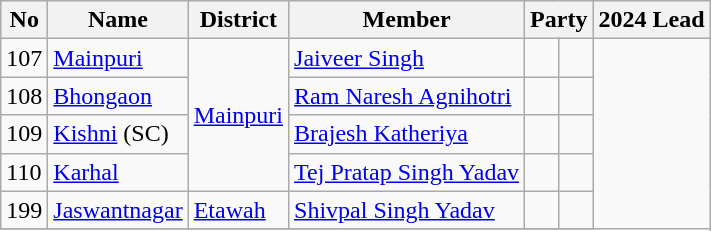<table class="wikitable sortable">
<tr>
<th>No</th>
<th>Name</th>
<th>District</th>
<th>Member</th>
<th colspan="2">Party</th>
<th colspan="2">2024 Lead</th>
</tr>
<tr>
<td>107</td>
<td><a href='#'>Mainpuri</a></td>
<td rowspan="4"><a href='#'>Mainpuri</a></td>
<td><a href='#'>Jaiveer Singh</a></td>
<td></td>
<td></td>
</tr>
<tr>
<td>108</td>
<td><a href='#'>Bhongaon</a></td>
<td><a href='#'>Ram Naresh Agnihotri</a></td>
<td></td>
<td></td>
</tr>
<tr>
<td>109</td>
<td><a href='#'>Kishni</a> (SC)</td>
<td><a href='#'>Brajesh Katheriya</a></td>
<td></td>
<td></td>
</tr>
<tr>
<td>110</td>
<td><a href='#'>Karhal</a></td>
<td><a href='#'>Tej Pratap Singh Yadav</a></td>
<td></td>
<td></td>
</tr>
<tr>
<td>199</td>
<td><a href='#'>Jaswantnagar</a></td>
<td><a href='#'>Etawah</a></td>
<td><a href='#'>Shivpal Singh Yadav</a></td>
<td></td>
<td></td>
</tr>
<tr>
</tr>
</table>
